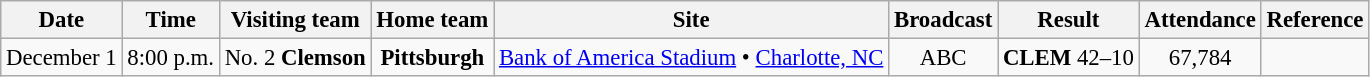<table class="wikitable" style="font-size:95%;">
<tr>
<th>Date</th>
<th>Time</th>
<th>Visiting team</th>
<th>Home team</th>
<th>Site</th>
<th>Broadcast</th>
<th>Result</th>
<th>Attendance</th>
<th class="unsortable">Reference</th>
</tr>
<tr>
<td style="text-align:center;">December 1</td>
<td style="text-align:center;">8:00 p.m.</td>
<td style="text-align:center;">No. 2 <strong>Clemson</strong></td>
<td style="text-align:center;"><strong>Pittsburgh</strong></td>
<td style="text-align:center;"><a href='#'>Bank of America Stadium</a> • <a href='#'>Charlotte, NC</a></td>
<td style="text-align:center;">ABC</td>
<td style="text-align:center;"><strong>CLEM</strong> 42–10</td>
<td style="text-align:center;">67,784</td>
<td style="text-align:center;"></td>
</tr>
</table>
